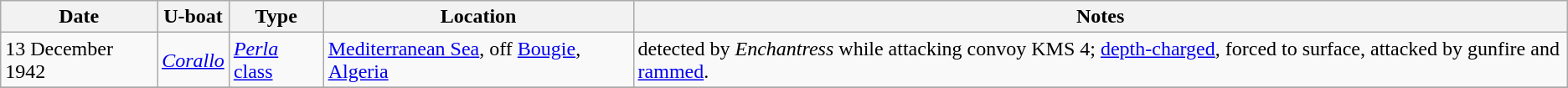<table class="wikitable">
<tr>
<th>Date</th>
<th>U-boat</th>
<th>Type</th>
<th>Location</th>
<th>Notes</th>
</tr>
<tr>
<td>13 December 1942</td>
<td><a href='#'><em>Corallo</em></a></td>
<td><a href='#'><em>Perla</em> class</a></td>
<td><a href='#'>Mediterranean Sea</a>, off <a href='#'>Bougie</a>, <a href='#'>Algeria</a><br></td>
<td>detected by <em>Enchantress</em> while attacking convoy KMS 4; <a href='#'>depth-charged</a>, forced to surface, attacked by gunfire and <a href='#'>rammed</a>.</td>
</tr>
<tr>
</tr>
</table>
